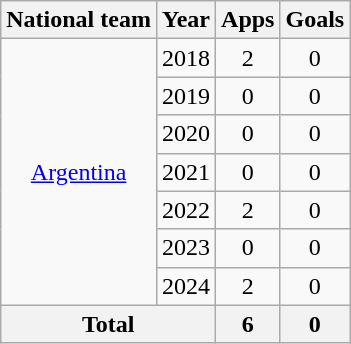<table class="wikitable" style="text-align:center">
<tr>
<th>National team</th>
<th>Year</th>
<th>Apps</th>
<th>Goals</th>
</tr>
<tr>
<td rowspan="7"><a href='#'>Argentina</a></td>
<td>2018</td>
<td>2</td>
<td>0</td>
</tr>
<tr>
<td>2019</td>
<td>0</td>
<td>0</td>
</tr>
<tr>
<td>2020</td>
<td>0</td>
<td>0</td>
</tr>
<tr>
<td>2021</td>
<td>0</td>
<td>0</td>
</tr>
<tr>
<td>2022</td>
<td>2</td>
<td>0</td>
</tr>
<tr>
<td>2023</td>
<td>0</td>
<td>0</td>
</tr>
<tr>
<td>2024</td>
<td>2</td>
<td>0</td>
</tr>
<tr>
<th colspan="2">Total</th>
<th>6</th>
<th>0</th>
</tr>
</table>
